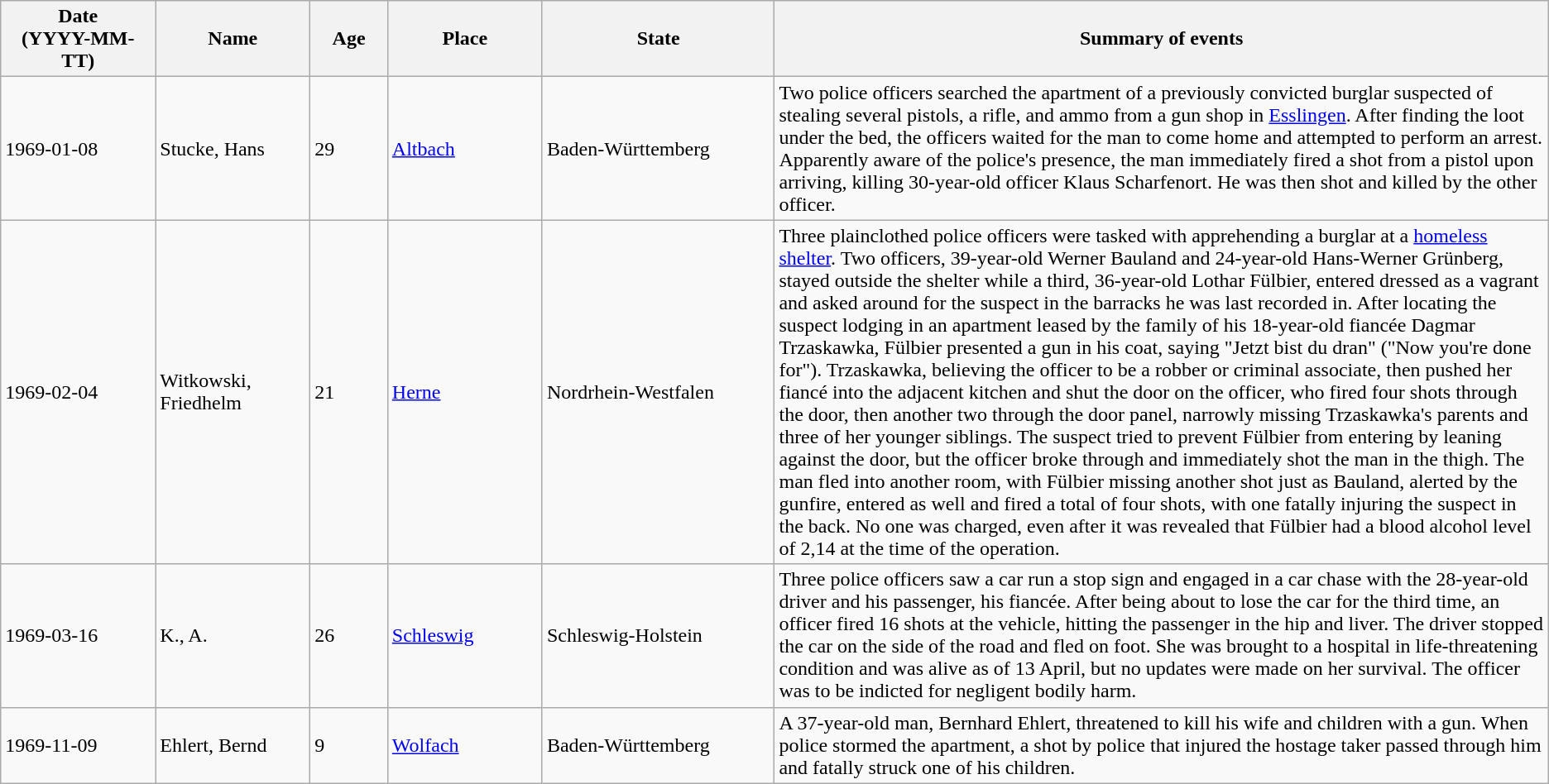<table class="wikitable sortable static-row-numbers static-row-header-text">
<tr>
<th style="width:10%;">Date<br>(YYYY-MM-TT)</th>
<th style="width:10%;">Name</th>
<th style="width:5%;">Age</th>
<th style="width:10%;">Place</th>
<th style="width:15%;">State</th>
<th style="width:50%;">Summary of events</th>
</tr>
<tr>
<td>1969-01-08</td>
<td>Stucke, Hans</td>
<td>29</td>
<td><a href='#'>Altbach</a></td>
<td>Baden-Württemberg</td>
<td>Two police officers searched the apartment of a previously convicted burglar suspected of stealing several pistols, a rifle, and ammo from a gun shop in <a href='#'>Esslingen</a>. After finding the loot under the bed, the officers waited for the man to come home and attempted to perform an arrest. Apparently aware of the police's presence, the man immediately fired a shot from a pistol upon arriving, killing 30-year-old officer Klaus Scharfenort. He was then shot and killed by the other officer.</td>
</tr>
<tr>
<td>1969-02-04</td>
<td>Witkowski, Friedhelm</td>
<td>21</td>
<td><a href='#'>Herne</a></td>
<td>Nordrhein-Westfalen</td>
<td>Three plainclothed police officers were tasked with apprehending a burglar at a <a href='#'>homeless shelter</a>. Two officers, 39-year-old Werner Bauland and 24-year-old Hans-Werner Grünberg, stayed outside the shelter while a third, 36-year-old Lothar Fülbier, entered dressed as a vagrant and asked around for the suspect in the barracks he was last recorded in. After locating the suspect lodging in an apartment leased by the family of his 18-year-old fiancée Dagmar Trzaskawka, Fülbier presented a gun in his coat, saying "Jetzt bist du dran" ("Now you're done for"). Trzaskawka, believing the officer to be a robber or criminal associate, then pushed her fiancé into the adjacent kitchen and shut the door on the officer, who fired four shots through the door, then another two through the door panel, narrowly missing Trzaskawka's parents and three of her younger siblings. The suspect tried to prevent Fülbier from entering by leaning against the door, but the officer broke through and immediately shot the man in the thigh. The man fled into another room, with Fülbier missing another shot just as Bauland, alerted by the gunfire, entered as well and fired a total of four shots, with one fatally injuring the suspect in the back. No one was charged, even after it was revealed that Fülbier had a blood alcohol level of 2,14 at the time of the operation.</td>
</tr>
<tr>
<td>1969-03-16</td>
<td>K., A.</td>
<td>26</td>
<td><a href='#'>Schleswig</a></td>
<td>Schleswig-Holstein</td>
<td>Three police officers saw a car run a stop sign and engaged in a car chase with the 28-year-old driver and his passenger, his fiancée. After being about to lose the car for the third time, an officer fired 16 shots at the vehicle, hitting the passenger in the hip and liver. The driver stopped the car on the side of the road and fled on foot. She was brought to a hospital in life-threatening condition and was alive as of 13 April, but no updates were made on her survival. The officer was to be indicted for negligent bodily harm.</td>
</tr>
<tr>
<td>1969-11-09</td>
<td>Ehlert, Bernd</td>
<td>9</td>
<td><a href='#'>Wolfach</a></td>
<td>Baden-Württemberg</td>
<td>A 37-year-old man, Bernhard Ehlert, threatened to kill his wife and children with a gun. When police stormed the apartment, a shot by police that injured the hostage taker passed through him and fatally struck one of his children.</td>
</tr>
</table>
